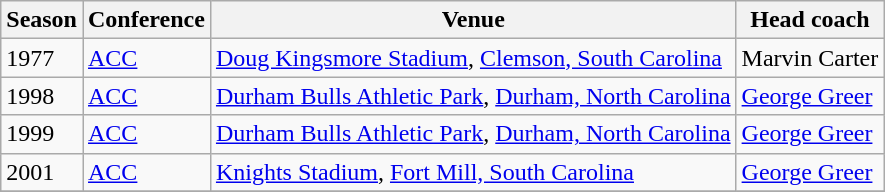<table class="wikitable">
<tr>
<th>Season</th>
<th>Conference</th>
<th>Venue</th>
<th>Head coach</th>
</tr>
<tr>
<td>1977</td>
<td><a href='#'>ACC</a></td>
<td><a href='#'>Doug Kingsmore Stadium</a>, <a href='#'>Clemson, South Carolina</a></td>
<td>Marvin Carter</td>
</tr>
<tr>
<td>1998</td>
<td><a href='#'>ACC</a></td>
<td><a href='#'>Durham Bulls Athletic Park</a>, <a href='#'>Durham, North Carolina</a></td>
<td><a href='#'>George Greer</a></td>
</tr>
<tr>
<td>1999</td>
<td><a href='#'>ACC</a></td>
<td><a href='#'>Durham Bulls Athletic Park</a>, <a href='#'>Durham, North Carolina</a></td>
<td><a href='#'>George Greer</a></td>
</tr>
<tr>
<td>2001</td>
<td><a href='#'>ACC</a></td>
<td><a href='#'>Knights Stadium</a>, <a href='#'>Fort Mill, South Carolina</a></td>
<td><a href='#'>George Greer</a></td>
</tr>
<tr>
</tr>
</table>
